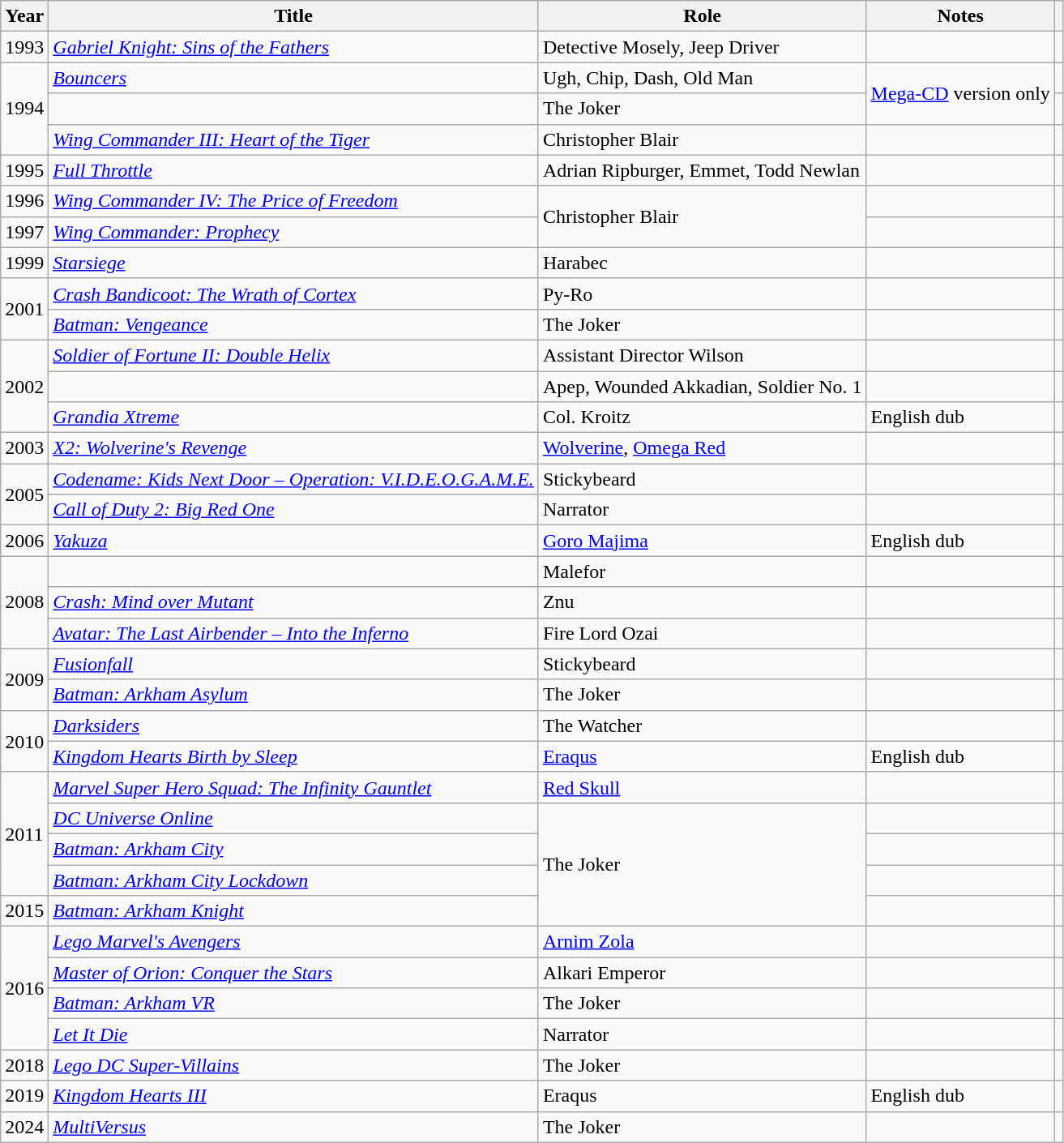<table class="wikitable sortable plainrowheaders">
<tr>
<th scope="col">Year</th>
<th scope="col">Title</th>
<th scope="col">Role</th>
<th scope="col" class="unsortable">Notes</th>
<th scope="col" class="unsortable"></th>
</tr>
<tr>
<td>1993</td>
<td><em><a href='#'>Gabriel Knight: Sins of the Fathers</a></em></td>
<td>Detective Mosely, Jeep Driver</td>
<td></td>
<td></td>
</tr>
<tr>
<td rowspan="3">1994</td>
<td><em><a href='#'>Bouncers</a></em></td>
<td>Ugh, Chip, Dash, Old Man</td>
<td rowspan="2"><a href='#'>Mega-CD</a> version only</td>
<td></td>
</tr>
<tr>
<td></td>
<td>The Joker</td>
<td></td>
</tr>
<tr>
<td><em><a href='#'>Wing Commander III: Heart of the Tiger</a></em></td>
<td>Christopher Blair</td>
<td></td>
<td></td>
</tr>
<tr>
<td>1995</td>
<td><em><a href='#'>Full Throttle</a></em></td>
<td>Adrian Ripburger, Emmet, Todd Newlan</td>
<td></td>
<td></td>
</tr>
<tr>
<td>1996</td>
<td><em><a href='#'>Wing Commander IV: The Price of Freedom</a></em></td>
<td rowspan="2">Christopher Blair</td>
<td></td>
<td></td>
</tr>
<tr>
<td>1997</td>
<td><em><a href='#'>Wing Commander: Prophecy</a></em></td>
<td></td>
<td></td>
</tr>
<tr>
<td>1999</td>
<td><em><a href='#'>Starsiege</a></em></td>
<td>Harabec</td>
<td></td>
<td></td>
</tr>
<tr>
<td rowspan="2">2001</td>
<td><em><a href='#'>Crash Bandicoot: The Wrath of Cortex</a></em></td>
<td>Py-Ro</td>
<td></td>
<td></td>
</tr>
<tr>
<td><em><a href='#'>Batman: Vengeance</a></em></td>
<td>The Joker</td>
<td></td>
<td></td>
</tr>
<tr>
<td rowspan="3">2002</td>
<td><em><a href='#'>Soldier of Fortune II: Double Helix</a></em></td>
<td>Assistant Director Wilson</td>
<td></td>
<td></td>
</tr>
<tr>
<td></td>
<td>Apep, Wounded Akkadian, Soldier No. 1</td>
<td></td>
<td></td>
</tr>
<tr>
<td><em><a href='#'>Grandia Xtreme</a></em></td>
<td>Col. Kroitz</td>
<td>English dub</td>
<td style="text-align:center;"></td>
</tr>
<tr>
<td>2003</td>
<td><em><a href='#'>X2: Wolverine's Revenge</a></em></td>
<td><a href='#'>Wolverine</a>, <a href='#'>Omega Red</a></td>
<td></td>
<td></td>
</tr>
<tr>
<td rowspan="2">2005</td>
<td><em><a href='#'>Codename: Kids Next Door – Operation: V.I.D.E.O.G.A.M.E.</a></em></td>
<td>Stickybeard</td>
<td></td>
<td></td>
</tr>
<tr>
<td><em><a href='#'>Call of Duty 2: Big Red One</a></em></td>
<td>Narrator</td>
<td></td>
<td></td>
</tr>
<tr>
<td>2006</td>
<td><em><a href='#'>Yakuza</a></em></td>
<td><a href='#'>Goro Majima</a></td>
<td>English dub</td>
<td></td>
</tr>
<tr>
<td rowspan="3">2008</td>
<td></td>
<td>Malefor</td>
<td></td>
<td></td>
</tr>
<tr>
<td><em><a href='#'>Crash: Mind over Mutant</a></em></td>
<td>Znu</td>
<td></td>
<td style="text-align:center;"></td>
</tr>
<tr>
<td><em><a href='#'>Avatar: The Last Airbender – Into the Inferno</a></em></td>
<td>Fire Lord Ozai</td>
<td></td>
<td></td>
</tr>
<tr>
<td rowspan="2">2009</td>
<td><em><a href='#'>Fusionfall</a></em></td>
<td>Stickybeard</td>
<td></td>
<td></td>
</tr>
<tr>
<td><em><a href='#'>Batman: Arkham Asylum</a></em></td>
<td>The Joker</td>
<td></td>
<td></td>
</tr>
<tr>
<td rowspan="2">2010</td>
<td><em><a href='#'>Darksiders</a></em></td>
<td>The Watcher</td>
<td></td>
<td></td>
</tr>
<tr>
<td><em><a href='#'>Kingdom Hearts Birth by Sleep</a></em></td>
<td><a href='#'>Eraqus</a></td>
<td>English dub</td>
<td style="text-align:center;"></td>
</tr>
<tr>
<td rowspan="4">2011</td>
<td><em><a href='#'>Marvel Super Hero Squad: The Infinity Gauntlet</a></em></td>
<td><a href='#'>Red Skull</a></td>
<td></td>
<td></td>
</tr>
<tr>
<td><em><a href='#'>DC Universe Online</a></em></td>
<td rowspan="4">The Joker</td>
<td></td>
<td></td>
</tr>
<tr>
<td><em><a href='#'>Batman: Arkham City</a></em></td>
<td></td>
<td></td>
</tr>
<tr>
<td><em><a href='#'>Batman: Arkham City Lockdown</a></em></td>
<td></td>
<td></td>
</tr>
<tr>
<td>2015</td>
<td><em><a href='#'>Batman: Arkham Knight</a></em></td>
<td></td>
</tr>
<tr>
<td rowspan="4">2016</td>
<td><em><a href='#'>Lego Marvel's Avengers</a></em></td>
<td><a href='#'>Arnim Zola</a></td>
<td></td>
<td></td>
</tr>
<tr>
<td><em><a href='#'>Master of Orion: Conquer the Stars</a></em></td>
<td>Alkari Emperor</td>
<td></td>
<td></td>
</tr>
<tr>
<td><em><a href='#'>Batman: Arkham VR</a></em></td>
<td>The Joker</td>
<td></td>
<td></td>
</tr>
<tr>
<td><em><a href='#'>Let It Die</a></em></td>
<td>Narrator</td>
<td></td>
<td style="text-align:center;"></td>
</tr>
<tr>
<td>2018</td>
<td><em><a href='#'>Lego DC Super-Villains</a></em></td>
<td>The Joker</td>
<td></td>
<td></td>
</tr>
<tr>
<td>2019</td>
<td><em><a href='#'>Kingdom Hearts III</a></em></td>
<td>Eraqus</td>
<td>English dub</td>
<td></td>
</tr>
<tr>
<td>2024</td>
<td><em><a href='#'>MultiVersus</a></em></td>
<td>The Joker</td>
<td></td>
<td></td>
</tr>
</table>
